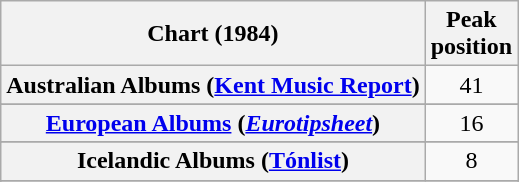<table class="wikitable sortable plainrowheaders" style="text-align:center">
<tr>
<th scope="col">Chart (1984)</th>
<th scope="col">Peak<br>position</th>
</tr>
<tr>
<th scope="row">Australian Albums (<a href='#'>Kent Music Report</a>)</th>
<td>41</td>
</tr>
<tr>
</tr>
<tr>
</tr>
<tr>
<th scope="row"><a href='#'>European Albums</a> (<em><a href='#'>Eurotipsheet</a></em>)</th>
<td>16</td>
</tr>
<tr>
</tr>
<tr>
<th scope="row">Icelandic Albums (<a href='#'>Tónlist</a>)</th>
<td>8</td>
</tr>
<tr>
</tr>
<tr>
</tr>
<tr>
</tr>
<tr>
</tr>
<tr>
</tr>
</table>
